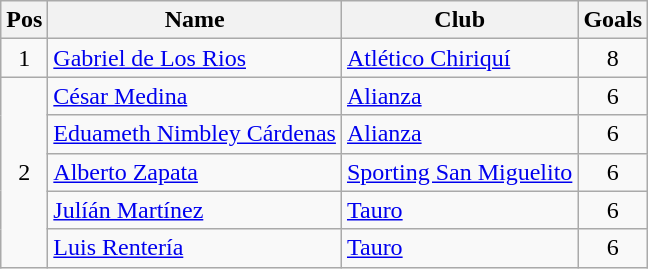<table class="wikitable" border="1">
<tr>
<th width="23">Pos</th>
<th>Name</th>
<th>Club</th>
<th>Goals</th>
</tr>
<tr>
<td align=center>1</td>
<td> <a href='#'>Gabriel de Los Rios</a></td>
<td><a href='#'>Atlético Chiriquí</a></td>
<td align=center>8</td>
</tr>
<tr>
<td align=center rowspan=5>2</td>
<td> <a href='#'>César Medina</a></td>
<td><a href='#'>Alianza</a></td>
<td align=center>6</td>
</tr>
<tr>
<td> <a href='#'>Eduameth Nimbley Cárdenas</a></td>
<td><a href='#'>Alianza</a></td>
<td align=center>6</td>
</tr>
<tr>
<td> <a href='#'>Alberto Zapata</a></td>
<td><a href='#'>Sporting San Miguelito</a></td>
<td align=center>6</td>
</tr>
<tr>
<td> <a href='#'>Julíán Martínez</a></td>
<td><a href='#'>Tauro</a></td>
<td align=center>6</td>
</tr>
<tr>
<td> <a href='#'>Luis Rentería</a></td>
<td><a href='#'>Tauro</a></td>
<td align=center>6</td>
</tr>
</table>
